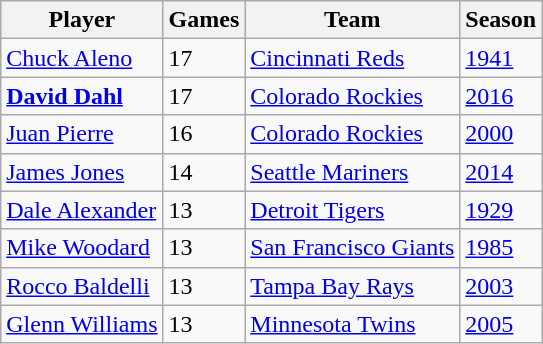<table class="wikitable sortable">
<tr>
<th>Player</th>
<th>Games</th>
<th>Team</th>
<th>Season</th>
</tr>
<tr>
<td><a href='#'>Chuck Aleno</a></td>
<td>17</td>
<td><a href='#'>Cincinnati Reds</a></td>
<td><a href='#'>1941</a></td>
</tr>
<tr>
<td><a href='#'><strong>David Dahl</strong></a></td>
<td>17</td>
<td><a href='#'>Colorado Rockies</a></td>
<td><a href='#'>2016</a></td>
</tr>
<tr>
<td><a href='#'>Juan Pierre</a></td>
<td>16</td>
<td><a href='#'>Colorado Rockies</a></td>
<td><a href='#'>2000</a></td>
</tr>
<tr>
<td><a href='#'>James Jones</a></td>
<td>14</td>
<td><a href='#'>Seattle Mariners</a></td>
<td><a href='#'>2014</a></td>
</tr>
<tr>
<td><a href='#'>Dale Alexander</a></td>
<td>13</td>
<td><a href='#'>Detroit Tigers</a></td>
<td><a href='#'>1929</a></td>
</tr>
<tr>
<td><a href='#'>Mike Woodard</a></td>
<td>13</td>
<td><a href='#'>San Francisco Giants</a></td>
<td><a href='#'>1985</a></td>
</tr>
<tr>
<td><a href='#'>Rocco Baldelli</a></td>
<td>13</td>
<td><a href='#'>Tampa Bay Rays</a></td>
<td><a href='#'>2003</a></td>
</tr>
<tr>
<td><a href='#'>Glenn Williams</a></td>
<td>13</td>
<td><a href='#'>Minnesota Twins</a></td>
<td><a href='#'>2005</a></td>
</tr>
</table>
